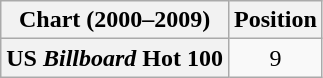<table class="wikitable plainrowheaders" style="text-align:center">
<tr>
<th scope="col">Chart (2000–2009)</th>
<th scope="col">Position</th>
</tr>
<tr>
<th scope="row">US <em>Billboard</em> Hot 100</th>
<td style="text-align:center;">9</td>
</tr>
</table>
